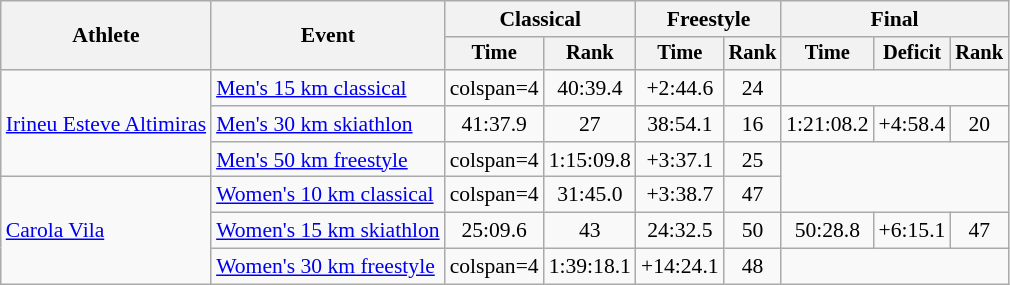<table class=wikitable style=font-size:90%;text-align:center>
<tr>
<th rowspan=2>Athlete</th>
<th rowspan=2>Event</th>
<th colspan=2>Classical</th>
<th colspan=2>Freestyle</th>
<th colspan=3>Final</th>
</tr>
<tr style="font-size: 95%">
<th>Time</th>
<th>Rank</th>
<th>Time</th>
<th>Rank</th>
<th>Time</th>
<th>Deficit</th>
<th>Rank</th>
</tr>
<tr>
<td align=left rowspan=3><a href='#'>Irineu Esteve Altimiras</a></td>
<td align=left><a href='#'>Men's 15 km classical</a></td>
<td>colspan=4 </td>
<td>40:39.4</td>
<td>+2:44.6</td>
<td>24</td>
</tr>
<tr>
<td align=left><a href='#'>Men's 30 km skiathlon</a></td>
<td>41:37.9</td>
<td>27</td>
<td>38:54.1</td>
<td>16</td>
<td>1:21:08.2</td>
<td>+4:58.4</td>
<td>20</td>
</tr>
<tr>
<td align=left><a href='#'>Men's 50 km freestyle</a></td>
<td>colspan=4 </td>
<td>1:15:09.8</td>
<td>+3:37.1</td>
<td>25</td>
</tr>
<tr>
<td align=left rowspan=3><a href='#'>Carola Vila</a></td>
<td align=left><a href='#'>Women's 10 km classical</a></td>
<td>colspan=4 </td>
<td>31:45.0</td>
<td>+3:38.7</td>
<td>47</td>
</tr>
<tr>
<td align=left><a href='#'>Women's 15 km skiathlon</a></td>
<td>25:09.6</td>
<td>43</td>
<td>24:32.5</td>
<td>50</td>
<td>50:28.8</td>
<td>+6:15.1</td>
<td>47</td>
</tr>
<tr align=center>
<td align=left><a href='#'>Women's 30 km freestyle</a></td>
<td>colspan=4 </td>
<td>1:39:18.1</td>
<td>+14:24.1</td>
<td>48</td>
</tr>
</table>
